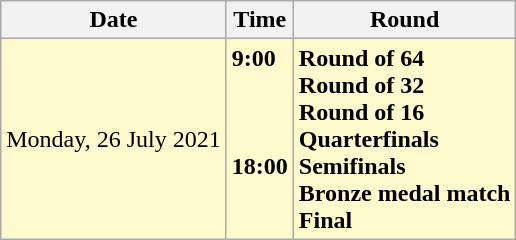<table class="wikitable">
<tr>
<th>Date</th>
<th>Time</th>
<th>Round</th>
</tr>
<tr style=background:lemonchiffon>
<td>Monday, 26 July 2021</td>
<td><strong>9:00</strong><br> <br> <br> <br><strong>18:00</strong><br> <br> </td>
<td><strong>Round of 64</strong><br><strong>Round of 32</strong><br><strong>Round of 16</strong><br><strong>Quarterfinals</strong><br><strong>Semifinals</strong><br><strong>Bronze medal match</strong><br><strong>Final</strong></td>
</tr>
</table>
